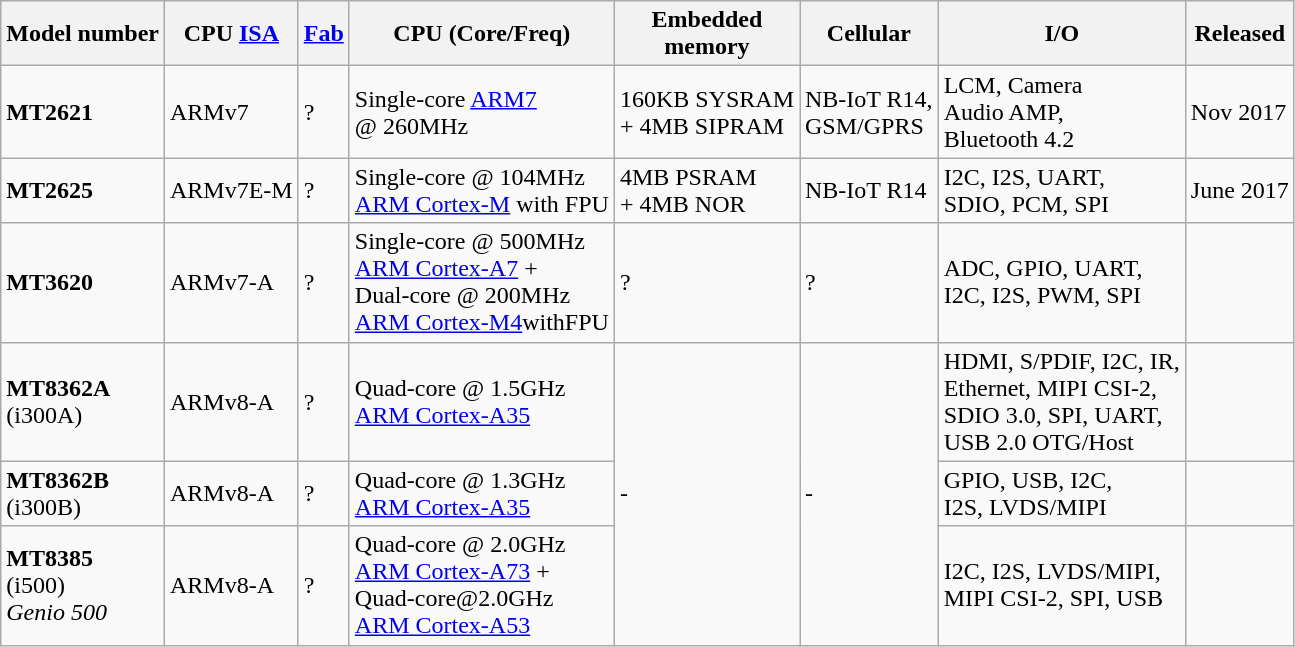<table class="wikitable">
<tr>
<th>Model number</th>
<th>CPU <a href='#'>ISA</a></th>
<th><a href='#'>Fab</a></th>
<th>CPU (Core/Freq)</th>
<th>Embedded <br>memory</th>
<th>Cellular</th>
<th>I/O</th>
<th>Released</th>
</tr>
<tr>
<td><b>MT2621</b></td>
<td>ARMv7</td>
<td>?</td>
<td>Single-core <a href='#'>ARM7</a> <br>@ 260MHz</td>
<td>160KB SYSRAM <br>+ 4MB SIPRAM</td>
<td>NB-IoT R14, <br>GSM/GPRS</td>
<td>LCM, Camera <br>Audio AMP, <br>Bluetooth 4.2</td>
<td>Nov 2017</td>
</tr>
<tr>
<td><b>MT2625</b></td>
<td>ARMv7E-M</td>
<td>?</td>
<td>Single-core @ 104MHz <br><a href='#'>ARM Cortex-M</a> with FPU</td>
<td>4MB PSRAM <br>+ 4MB NOR</td>
<td>NB-IoT R14</td>
<td>I2C, I2S, UART, <br>SDIO, PCM, SPI</td>
<td>June 2017</td>
</tr>
<tr>
<td><b>MT3620</b></td>
<td>ARMv7-A</td>
<td>?</td>
<td>Single-core @ 500MHz<br><a href='#'>ARM Cortex-A7</a> + <br>Dual-core @ 200MHz<br><a href='#'>ARM Cortex-M4</a>withFPU</td>
<td>?</td>
<td>?</td>
<td>ADC, GPIO, UART, <br>I2C, I2S, PWM, SPI</td>
<td></td>
</tr>
<tr>
<td><b>MT8362A</b> <br>(i300A)</td>
<td>ARMv8-A</td>
<td>?</td>
<td>Quad-core @ 1.5GHz<br><a href='#'>ARM Cortex-A35</a></td>
<td rowspan="3">-</td>
<td rowspan="3">-</td>
<td>HDMI, S/PDIF, I2C, IR, <br>Ethernet, MIPI CSI-2, <br>SDIO 3.0, SPI, UART, <br>USB 2.0 OTG/Host</td>
<td></td>
</tr>
<tr>
<td><b>MT8362B</b> <br>(i300B)</td>
<td>ARMv8-A</td>
<td>?</td>
<td>Quad-core @ 1.3GHz <br><a href='#'>ARM Cortex-A35</a></td>
<td>GPIO, USB, I2C, <br>I2S, LVDS/MIPI</td>
<td></td>
</tr>
<tr>
<td><b>MT8385</b> <br>(i500) <br><em>Genio 500</em></td>
<td>ARMv8-A</td>
<td>?</td>
<td>Quad-core @ 2.0GHz <br><a href='#'>ARM Cortex-A73</a> + <br>Quad-core@2.0GHz <br><a href='#'>ARM Cortex-A53</a></td>
<td>I2C, I2S, LVDS/MIPI, <br>MIPI CSI-2, SPI, USB</td>
<td></td>
</tr>
</table>
